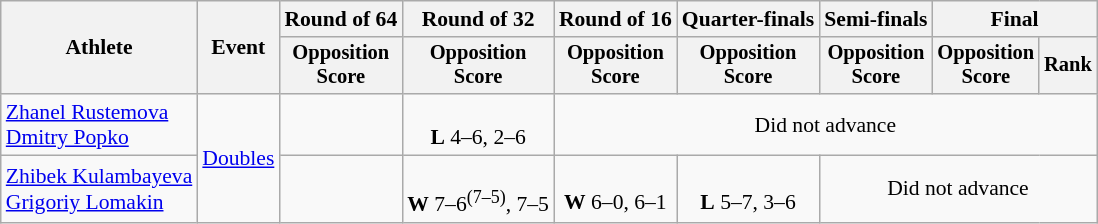<table class=wikitable style="font-size:90%; text-align:center;">
<tr>
<th rowspan="2">Athlete</th>
<th rowspan="2">Event</th>
<th>Round of 64</th>
<th>Round of 32</th>
<th>Round of 16</th>
<th>Quarter-finals</th>
<th>Semi-finals</th>
<th colspan=2>Final</th>
</tr>
<tr style="font-size:95%">
<th>Opposition<br>Score</th>
<th>Opposition<br>Score</th>
<th>Opposition<br>Score</th>
<th>Opposition<br>Score</th>
<th>Opposition<br>Score</th>
<th>Opposition<br>Score</th>
<th>Rank</th>
</tr>
<tr>
<td align=left><a href='#'>Zhanel Rustemova</a><br><a href='#'>Dmitry Popko</a></td>
<td align=left rowspan=2><a href='#'>Doubles</a></td>
<td></td>
<td><br><strong>L</strong> 4–6, 2–6</td>
<td colspan=5>Did not advance</td>
</tr>
<tr>
<td align=left><a href='#'>Zhibek Kulambayeva</a><br><a href='#'>Grigoriy Lomakin</a></td>
<td></td>
<td><br><strong>W</strong> 7–6<sup>(7–5)</sup>, 7–5</td>
<td><br><strong>W</strong> 6–0, 6–1</td>
<td><br><strong>L</strong> 5–7, 3–6</td>
<td colspan=3>Did not advance</td>
</tr>
</table>
